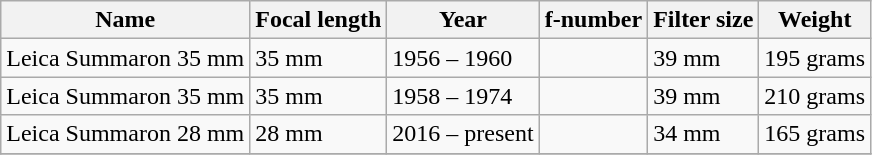<table class="wikitable">
<tr>
<th>Name</th>
<th>Focal length</th>
<th>Year</th>
<th>f-number</th>
<th>Filter size</th>
<th>Weight</th>
</tr>
<tr>
<td>Leica Summaron 35 mm </td>
<td>35 mm</td>
<td>1956 – 1960</td>
<td></td>
<td>39 mm</td>
<td>195 grams</td>
</tr>
<tr>
<td>Leica Summaron 35 mm </td>
<td>35 mm</td>
<td>1958 – 1974</td>
<td></td>
<td>39 mm</td>
<td>210 grams</td>
</tr>
<tr>
<td>Leica Summaron 28 mm </td>
<td>28 mm</td>
<td>2016 – present</td>
<td></td>
<td>34 mm</td>
<td>165 grams</td>
</tr>
<tr>
</tr>
</table>
